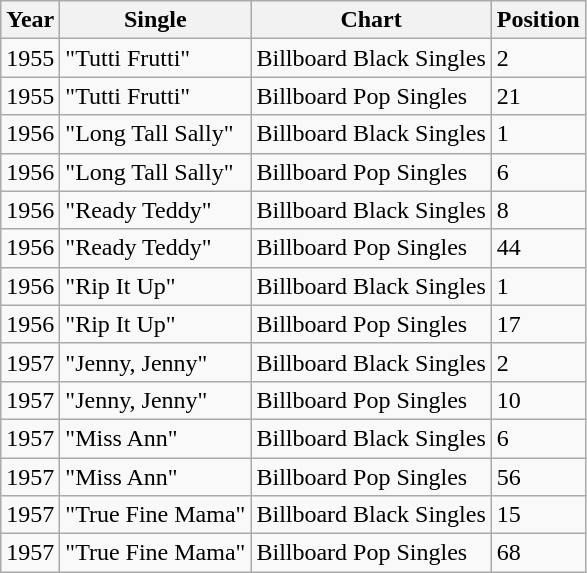<table class="wikitable">
<tr>
<th align="left">Year</th>
<th align="left">Single</th>
<th align="left">Chart</th>
<th align="left">Position</th>
</tr>
<tr>
<td align="left">1955</td>
<td align="left">"Tutti Frutti"</td>
<td align="left">Billboard Black Singles</td>
<td align="left">2</td>
</tr>
<tr>
<td align="left">1955</td>
<td align="left">"Tutti Frutti"</td>
<td align="left">Billboard Pop Singles</td>
<td align="left">21</td>
</tr>
<tr>
<td align="left">1956</td>
<td align="left">"Long Tall Sally"</td>
<td align="left">Billboard Black Singles</td>
<td align="left">1</td>
</tr>
<tr>
<td align="left">1956</td>
<td align="left">"Long Tall Sally"</td>
<td align="left">Billboard Pop Singles</td>
<td align="left">6</td>
</tr>
<tr>
<td align="left">1956</td>
<td align="left">"Ready Teddy"</td>
<td align="left">Billboard Black Singles</td>
<td align="left">8</td>
</tr>
<tr>
<td align="left">1956</td>
<td align="left">"Ready Teddy"</td>
<td align="left">Billboard Pop Singles</td>
<td align="left">44</td>
</tr>
<tr>
<td align="left">1956</td>
<td align="left">"Rip It Up"</td>
<td align="left">Billboard Black Singles</td>
<td align="left">1</td>
</tr>
<tr>
<td align="left">1956</td>
<td align="left">"Rip It Up"</td>
<td align="left">Billboard Pop Singles</td>
<td align="left">17</td>
</tr>
<tr>
<td align="left">1957</td>
<td align="left">"Jenny, Jenny"</td>
<td align="left">Billboard Black Singles</td>
<td align="left">2</td>
</tr>
<tr>
<td align="left">1957</td>
<td align="left">"Jenny, Jenny"</td>
<td align="left">Billboard Pop Singles</td>
<td align="left">10</td>
</tr>
<tr>
<td align="left">1957</td>
<td align="left">"Miss Ann"</td>
<td align="left">Billboard Black Singles</td>
<td align="left">6</td>
</tr>
<tr>
<td align="left">1957</td>
<td align="left">"Miss Ann"</td>
<td align="left">Billboard Pop Singles</td>
<td align="left">56</td>
</tr>
<tr>
<td align="left">1957</td>
<td align="left">"True Fine Mama"</td>
<td align="left">Billboard Black Singles</td>
<td align="left">15</td>
</tr>
<tr>
<td align="left">1957</td>
<td align="left">"True Fine Mama"</td>
<td align="left">Billboard Pop Singles</td>
<td align="left">68</td>
</tr>
</table>
